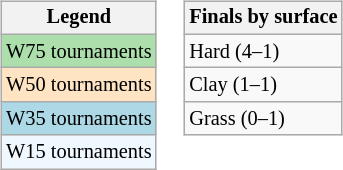<table>
<tr valign=top>
<td><br><table class="wikitable" style=font-size:85%;>
<tr>
<th>Legend</th>
</tr>
<tr style="background:#addfad;">
<td>W75 tournaments</td>
</tr>
<tr style="background:#ffe4c4;">
<td>W50 tournaments</td>
</tr>
<tr style="background:lightblue;">
<td>W35 tournaments</td>
</tr>
<tr style="background:#f0f8ff;">
<td>W15 tournaments</td>
</tr>
</table>
</td>
<td><br><table class="wikitable" style=font-size:85%;>
<tr>
<th>Finals by surface</th>
</tr>
<tr>
<td>Hard (4–1)</td>
</tr>
<tr>
<td>Clay (1–1)</td>
</tr>
<tr>
<td>Grass (0–1)</td>
</tr>
</table>
</td>
</tr>
</table>
